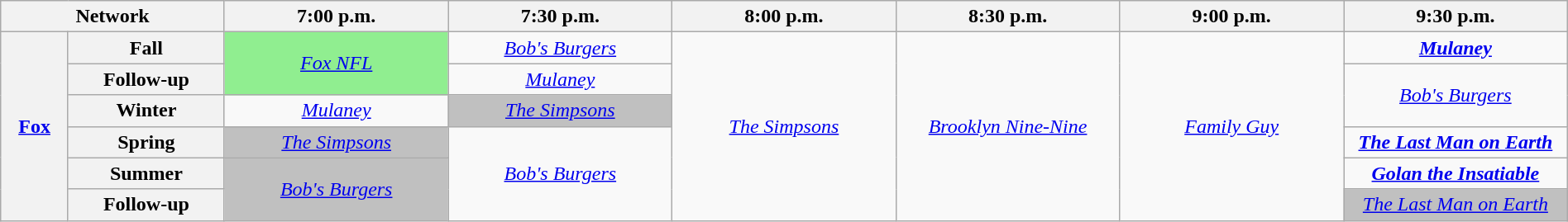<table class="wikitable sortable" style="width:100%;margin-right:0;text-align:center">
<tr>
<th colspan="2" style="width:11.5%;">Network</th>
<th style="width:11.5%;">7:00 p.m.</th>
<th style="width:11.5%;">7:30 p.m.</th>
<th style="width:11.5%;">8:00 p.m.</th>
<th style="width:11.5%;">8:30 p.m.</th>
<th style="width:11.5%;">9:00 p.m.</th>
<th style="width:11.5%;">9:30 p.m.</th>
</tr>
<tr>
<th rowspan="6"><a href='#'>Fox</a></th>
<th>Fall</th>
<td style="background:lightgreen" rowspan="2"><em><a href='#'>Fox NFL</a></em></td>
<td><em><a href='#'>Bob's Burgers</a></em></td>
<td rowspan="6"><em><a href='#'>The Simpsons</a></em></td>
<td rowspan="6"><em><a href='#'>Brooklyn Nine-Nine</a></em></td>
<td rowspan="6"><em><a href='#'>Family Guy</a></em></td>
<td><strong><em><a href='#'>Mulaney</a></em></strong></td>
</tr>
<tr>
<th>Follow-up</th>
<td><em><a href='#'>Mulaney</a></em></td>
<td rowspan="2"><em><a href='#'>Bob's Burgers</a></em></td>
</tr>
<tr>
<th>Winter</th>
<td><em><a href='#'>Mulaney</a></em></td>
<td style="background:#C0C0C0;"><em><a href='#'>The Simpsons</a></em> </td>
</tr>
<tr>
<th>Spring</th>
<td style="background:#C0C0C0;"><em><a href='#'>The Simpsons</a></em> </td>
<td rowspan="3"><em><a href='#'>Bob's Burgers</a></em></td>
<td><strong><em><a href='#'>The Last Man on Earth</a></em></strong></td>
</tr>
<tr>
<th>Summer</th>
<td rowspan="2" style="background:#C0C0C0;"><em><a href='#'>Bob's Burgers</a></em> </td>
<td><strong><em><a href='#'>Golan the Insatiable</a></em></strong></td>
</tr>
<tr>
<th>Follow-up</th>
<td style="background:#C0C0C0;"><em><a href='#'>The Last Man on Earth</a></em> </td>
</tr>
</table>
